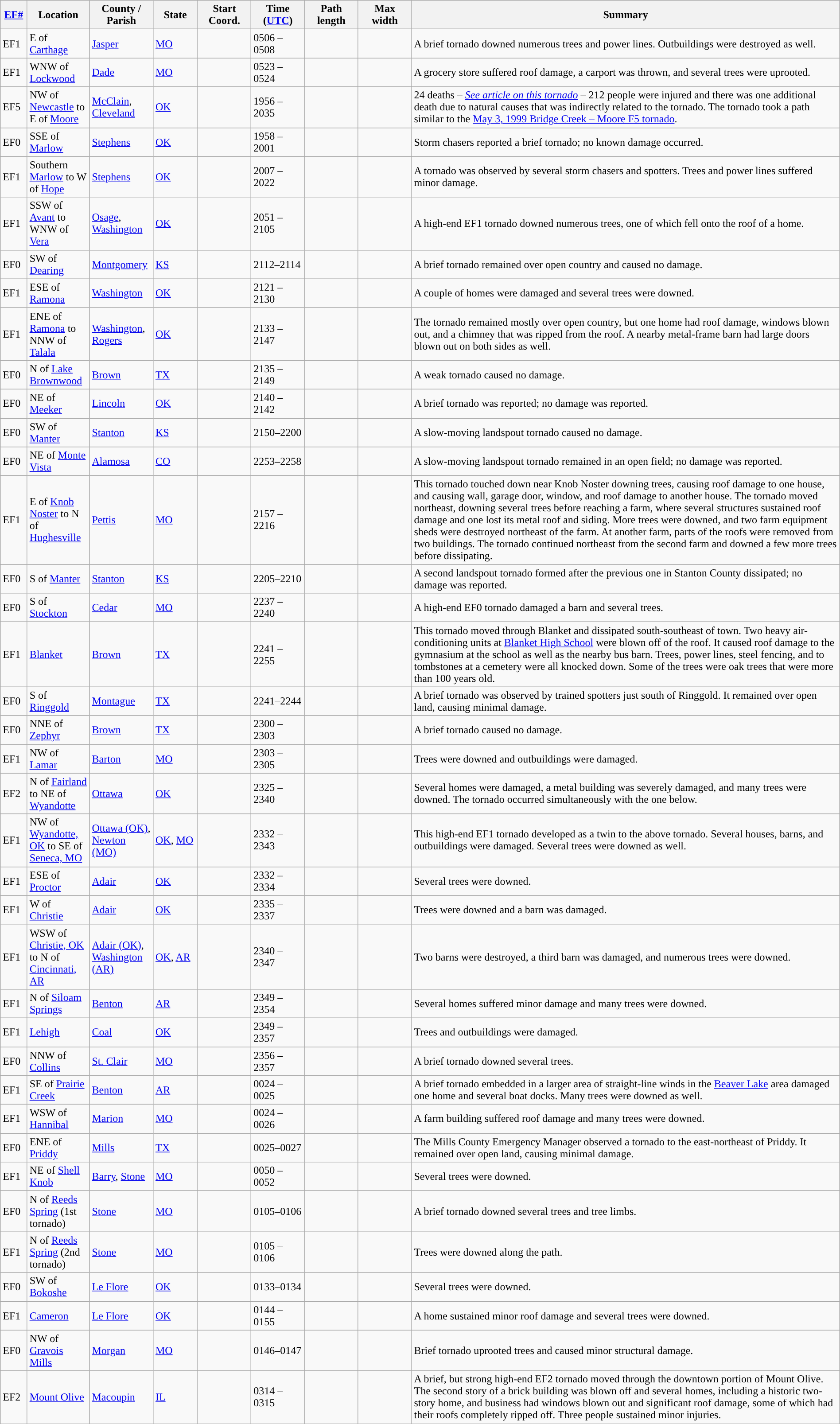<table class="wikitable sortable" style="width:100%;">
<tr>
<th scope="col" width="3%" align="center"><a href='#'>EF#</a></th>
<th scope="col" width="7%" align="center" class="unsortable">Location</th>
<th scope="col" width="6%" align="center" class="unsortable">County / Parish</th>
<th scope="col" width="5%" align="center">State</th>
<th scope="col" width="6%" align="center">Start Coord.</th>
<th scope="col" width="6%" align="center">Time (<a href='#'>UTC</a>)</th>
<th scope="col" width="6%" align="center">Path length</th>
<th scope="col" width="6%" align="center">Max width</th>
<th scope="col" width="48%" class="unsortable" align="center">Summary</th>
</tr>
<tr>
<td>EF1</td>
<td>E of <a href='#'>Carthage</a></td>
<td><a href='#'>Jasper</a></td>
<td><a href='#'>MO</a></td>
<td></td>
<td>0506 – 0508</td>
<td></td>
<td></td>
<td>A brief tornado downed numerous trees and power lines. Outbuildings were destroyed as well.</td>
</tr>
<tr>
<td>EF1</td>
<td>WNW of <a href='#'>Lockwood</a></td>
<td><a href='#'>Dade</a></td>
<td><a href='#'>MO</a></td>
<td></td>
<td>0523 – 0524</td>
<td></td>
<td></td>
<td>A grocery store suffered roof damage, a carport was thrown, and several trees were uprooted.</td>
</tr>
<tr>
<td>EF5</td>
<td>NW of <a href='#'>Newcastle</a> to E of <a href='#'>Moore</a></td>
<td><a href='#'>McClain</a>, <a href='#'>Cleveland</a></td>
<td><a href='#'>OK</a></td>
<td></td>
<td>1956 – 2035</td>
<td></td>
<td></td>
<td>24 deaths – <em><a href='#'>See article on this tornado</a></em> – 212 people were injured and there was one additional death due to natural causes that was indirectly related to the tornado. The tornado took a path similar to the <a href='#'>May 3, 1999 Bridge Creek – Moore F5 tornado</a>.</td>
</tr>
<tr>
<td>EF0</td>
<td>SSE of <a href='#'>Marlow</a></td>
<td><a href='#'>Stephens</a></td>
<td><a href='#'>OK</a></td>
<td></td>
<td>1958 – 2001</td>
<td></td>
<td></td>
<td>Storm chasers reported a brief tornado; no known damage occurred.</td>
</tr>
<tr>
<td>EF1</td>
<td>Southern <a href='#'>Marlow</a> to W of <a href='#'>Hope</a></td>
<td><a href='#'>Stephens</a></td>
<td><a href='#'>OK</a></td>
<td></td>
<td>2007 – 2022</td>
<td></td>
<td></td>
<td>A tornado was observed by several storm chasers and spotters. Trees and power lines suffered minor damage.</td>
</tr>
<tr>
<td>EF1</td>
<td>SSW of <a href='#'>Avant</a> to WNW of <a href='#'>Vera</a></td>
<td><a href='#'>Osage</a>, <a href='#'>Washington</a></td>
<td><a href='#'>OK</a></td>
<td></td>
<td>2051 – 2105</td>
<td></td>
<td></td>
<td>A high-end EF1 tornado downed numerous trees, one of which fell onto the roof of a home.</td>
</tr>
<tr>
<td>EF0</td>
<td>SW of <a href='#'>Dearing</a></td>
<td><a href='#'>Montgomery</a></td>
<td><a href='#'>KS</a></td>
<td></td>
<td>2112–2114</td>
<td></td>
<td></td>
<td>A brief tornado remained over open country and caused no damage.</td>
</tr>
<tr>
<td>EF1</td>
<td>ESE of <a href='#'>Ramona</a></td>
<td><a href='#'>Washington</a></td>
<td><a href='#'>OK</a></td>
<td></td>
<td>2121 – 2130</td>
<td></td>
<td></td>
<td>A couple of homes were damaged and several trees were downed.</td>
</tr>
<tr>
<td>EF1</td>
<td>ENE of <a href='#'>Ramona</a> to NNW of <a href='#'>Talala</a></td>
<td><a href='#'>Washington</a>, <a href='#'>Rogers</a></td>
<td><a href='#'>OK</a></td>
<td></td>
<td>2133 – 2147</td>
<td></td>
<td></td>
<td>The tornado remained mostly over open country, but one home had roof damage, windows blown out, and a chimney that was ripped from the roof. A nearby metal-frame barn had large doors blown out on both sides as well.</td>
</tr>
<tr>
<td>EF0</td>
<td>N of <a href='#'>Lake Brownwood</a></td>
<td><a href='#'>Brown</a></td>
<td><a href='#'>TX</a></td>
<td></td>
<td>2135 – 2149</td>
<td></td>
<td></td>
<td>A weak tornado caused no damage.</td>
</tr>
<tr>
<td>EF0</td>
<td>NE of <a href='#'>Meeker</a></td>
<td><a href='#'>Lincoln</a></td>
<td><a href='#'>OK</a></td>
<td></td>
<td>2140 – 2142</td>
<td></td>
<td></td>
<td>A brief tornado was reported; no damage was reported.</td>
</tr>
<tr>
<td>EF0</td>
<td>SW of <a href='#'>Manter</a></td>
<td><a href='#'>Stanton</a></td>
<td><a href='#'>KS</a></td>
<td></td>
<td>2150–2200</td>
<td></td>
<td></td>
<td>A slow-moving landspout tornado caused no damage.</td>
</tr>
<tr>
<td>EF0</td>
<td>NE of <a href='#'>Monte Vista</a></td>
<td><a href='#'>Alamosa</a></td>
<td><a href='#'>CO</a></td>
<td></td>
<td>2253–2258</td>
<td></td>
<td></td>
<td>A slow-moving landspout tornado remained in an open field; no damage was reported.</td>
</tr>
<tr>
<td>EF1</td>
<td>E of <a href='#'>Knob Noster</a> to N of <a href='#'>Hughesville</a></td>
<td><a href='#'>Pettis</a></td>
<td><a href='#'>MO</a></td>
<td></td>
<td>2157 – 2216</td>
<td></td>
<td></td>
<td>This tornado touched down near Knob Noster downing trees, causing roof damage to one house, and causing wall, garage door, window, and roof damage to another house. The tornado moved northeast, downing several trees before reaching a farm, where several structures sustained roof damage and one lost its metal roof and siding. More trees were downed, and two farm equipment sheds were destroyed northeast of the farm. At another farm, parts of the roofs were removed from two buildings. The tornado continued northeast from the second farm and downed a few more trees before dissipating.</td>
</tr>
<tr>
<td>EF0</td>
<td>S of <a href='#'>Manter</a></td>
<td><a href='#'>Stanton</a></td>
<td><a href='#'>KS</a></td>
<td></td>
<td>2205–2210</td>
<td></td>
<td></td>
<td>A second landspout tornado formed after the previous one in Stanton County dissipated; no damage was reported.</td>
</tr>
<tr>
<td>EF0</td>
<td>S of <a href='#'>Stockton</a></td>
<td><a href='#'>Cedar</a></td>
<td><a href='#'>MO</a></td>
<td></td>
<td>2237 – 2240</td>
<td></td>
<td></td>
<td>A high-end EF0 tornado damaged a barn and several trees.</td>
</tr>
<tr>
<td>EF1</td>
<td><a href='#'>Blanket</a></td>
<td><a href='#'>Brown</a></td>
<td><a href='#'>TX</a></td>
<td></td>
<td>2241 – 2255</td>
<td></td>
<td></td>
<td>This tornado moved through Blanket and dissipated south-southeast of town. Two heavy air-conditioning units at <a href='#'>Blanket High School</a> were blown off of the roof. It caused roof damage to the gymnasium at the school as well as the nearby bus barn. Trees, power lines, steel fencing, and to tombstones at a cemetery were all knocked down. Some of the trees were oak trees that were more than 100 years old.</td>
</tr>
<tr>
<td>EF0</td>
<td>S of <a href='#'>Ringgold</a></td>
<td><a href='#'>Montague</a></td>
<td><a href='#'>TX</a></td>
<td></td>
<td>2241–2244</td>
<td></td>
<td></td>
<td>A brief tornado was observed by trained spotters just south of Ringgold. It remained over open land, causing minimal damage.</td>
</tr>
<tr>
<td>EF0</td>
<td>NNE of <a href='#'>Zephyr</a></td>
<td><a href='#'>Brown</a></td>
<td><a href='#'>TX</a></td>
<td></td>
<td>2300 – 2303</td>
<td></td>
<td></td>
<td>A brief tornado caused  no damage.</td>
</tr>
<tr>
<td>EF1</td>
<td>NW of <a href='#'>Lamar</a></td>
<td><a href='#'>Barton</a></td>
<td><a href='#'>MO</a></td>
<td></td>
<td>2303 – 2305</td>
<td></td>
<td></td>
<td>Trees were downed and outbuildings were damaged.</td>
</tr>
<tr>
<td>EF2</td>
<td>N of <a href='#'>Fairland</a> to NE of <a href='#'>Wyandotte</a></td>
<td><a href='#'>Ottawa</a></td>
<td><a href='#'>OK</a></td>
<td></td>
<td>2325 – 2340</td>
<td></td>
<td></td>
<td>Several homes were damaged, a metal building was severely damaged, and many trees were downed. The tornado occurred simultaneously with the one below.</td>
</tr>
<tr>
<td>EF1</td>
<td>NW of <a href='#'>Wyandotte, OK</a> to SE of <a href='#'>Seneca, MO</a></td>
<td><a href='#'>Ottawa (OK)</a>, <a href='#'>Newton (MO)</a></td>
<td><a href='#'>OK</a>, <a href='#'>MO</a></td>
<td></td>
<td>2332 – 2343</td>
<td></td>
<td></td>
<td>This high-end EF1 tornado developed as a twin to the above tornado. Several houses, barns, and outbuildings were damaged. Several trees were downed as well.</td>
</tr>
<tr>
<td>EF1</td>
<td>ESE of <a href='#'>Proctor</a></td>
<td><a href='#'>Adair</a></td>
<td><a href='#'>OK</a></td>
<td></td>
<td>2332 – 2334</td>
<td></td>
<td></td>
<td>Several trees were downed.</td>
</tr>
<tr>
<td>EF1</td>
<td>W of <a href='#'>Christie</a></td>
<td><a href='#'>Adair</a></td>
<td><a href='#'>OK</a></td>
<td></td>
<td>2335 – 2337</td>
<td></td>
<td></td>
<td>Trees were downed and a barn was damaged.</td>
</tr>
<tr>
<td>EF1</td>
<td>WSW of <a href='#'>Christie, OK</a> to N of <a href='#'>Cincinnati, AR</a></td>
<td><a href='#'>Adair (OK)</a>, <a href='#'>Washington (AR)</a></td>
<td><a href='#'>OK</a>, <a href='#'>AR</a></td>
<td></td>
<td>2340 – 2347</td>
<td></td>
<td></td>
<td>Two barns were destroyed, a third barn was damaged, and numerous trees were downed.</td>
</tr>
<tr>
<td>EF1</td>
<td>N of <a href='#'>Siloam Springs</a></td>
<td><a href='#'>Benton</a></td>
<td><a href='#'>AR</a></td>
<td></td>
<td>2349 – 2354</td>
<td></td>
<td></td>
<td>Several homes suffered minor damage and many trees were downed.</td>
</tr>
<tr>
<td>EF1</td>
<td><a href='#'>Lehigh</a></td>
<td><a href='#'>Coal</a></td>
<td><a href='#'>OK</a></td>
<td></td>
<td>2349 – 2357</td>
<td></td>
<td></td>
<td>Trees and outbuildings were damaged.</td>
</tr>
<tr>
<td>EF0</td>
<td>NNW of <a href='#'>Collins</a></td>
<td><a href='#'>St. Clair</a></td>
<td><a href='#'>MO</a></td>
<td></td>
<td>2356 – 2357</td>
<td></td>
<td></td>
<td>A brief tornado downed several trees.</td>
</tr>
<tr>
<td>EF1</td>
<td>SE of <a href='#'>Prairie Creek</a></td>
<td><a href='#'>Benton</a></td>
<td><a href='#'>AR</a></td>
<td></td>
<td>0024 – 0025</td>
<td></td>
<td></td>
<td>A brief tornado embedded in a larger area of straight-line winds in the <a href='#'>Beaver Lake</a> area damaged one home and several boat docks. Many trees were downed as well.</td>
</tr>
<tr>
<td>EF1</td>
<td>WSW of <a href='#'>Hannibal</a></td>
<td><a href='#'>Marion</a></td>
<td><a href='#'>MO</a></td>
<td></td>
<td>0024 – 0026</td>
<td></td>
<td></td>
<td>A farm building suffered roof damage and many trees were downed.</td>
</tr>
<tr>
<td>EF0</td>
<td>ENE of <a href='#'>Priddy</a></td>
<td><a href='#'>Mills</a></td>
<td><a href='#'>TX</a></td>
<td></td>
<td>0025–0027</td>
<td></td>
<td></td>
<td>The Mills County Emergency Manager observed a tornado to the east-northeast of Priddy. It remained over open land, causing minimal damage.</td>
</tr>
<tr>
<td>EF1</td>
<td>NE of <a href='#'>Shell Knob</a></td>
<td><a href='#'>Barry</a>, <a href='#'>Stone</a></td>
<td><a href='#'>MO</a></td>
<td></td>
<td>0050 – 0052</td>
<td></td>
<td></td>
<td>Several trees were downed.</td>
</tr>
<tr>
<td>EF0</td>
<td>N of <a href='#'>Reeds Spring</a> (1st tornado)</td>
<td><a href='#'>Stone</a></td>
<td><a href='#'>MO</a></td>
<td></td>
<td>0105–0106</td>
<td></td>
<td></td>
<td>A brief tornado downed several trees and tree limbs.</td>
</tr>
<tr>
<td>EF1</td>
<td>N of <a href='#'>Reeds Spring</a> (2nd tornado)</td>
<td><a href='#'>Stone</a></td>
<td><a href='#'>MO</a></td>
<td></td>
<td>0105 – 0106</td>
<td></td>
<td></td>
<td>Trees were downed along the path.</td>
</tr>
<tr>
<td>EF0</td>
<td>SW of <a href='#'>Bokoshe</a></td>
<td><a href='#'>Le Flore</a></td>
<td><a href='#'>OK</a></td>
<td></td>
<td>0133–0134</td>
<td></td>
<td></td>
<td>Several trees were downed.</td>
</tr>
<tr>
<td>EF1</td>
<td><a href='#'>Cameron</a></td>
<td><a href='#'>Le Flore</a></td>
<td><a href='#'>OK</a></td>
<td></td>
<td>0144 – 0155</td>
<td></td>
<td></td>
<td>A home sustained minor roof damage and several trees were downed.</td>
</tr>
<tr>
<td>EF0</td>
<td>NW of <a href='#'>Gravois Mills</a></td>
<td><a href='#'>Morgan</a></td>
<td><a href='#'>MO</a></td>
<td></td>
<td>0146–0147</td>
<td></td>
<td></td>
<td>Brief tornado uprooted trees and caused minor structural damage.</td>
</tr>
<tr>
<td>EF2</td>
<td><a href='#'>Mount Olive</a></td>
<td><a href='#'>Macoupin</a></td>
<td><a href='#'>IL</a></td>
<td></td>
<td>0314 – 0315</td>
<td></td>
<td></td>
<td>A brief, but strong high-end EF2 tornado moved through the downtown portion of Mount Olive. The second story of a brick building was blown off and several homes, including a historic two-story home, and business had windows blown out and significant roof damage, some of which had their roofs completely ripped off. Three people sustained minor injuries.</td>
</tr>
<tr>
</tr>
</table>
